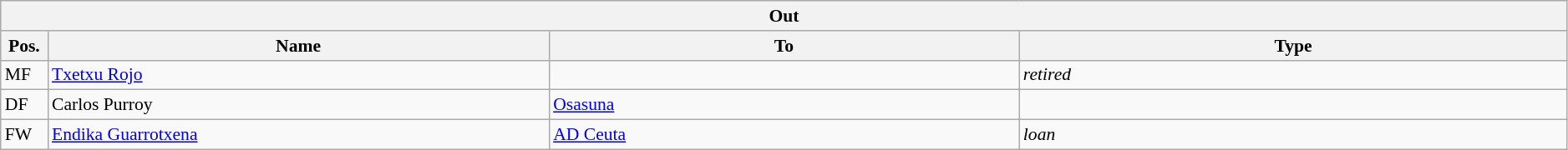<table class="wikitable" style="font-size:90%;width:99%;">
<tr>
<th colspan="4">Out</th>
</tr>
<tr>
<th width=3%>Pos.</th>
<th width=32%>Name</th>
<th width=30%>To</th>
<th width=35%>Type</th>
</tr>
<tr>
<td>MF</td>
<td><a href='#'>Txetxu Rojo</a></td>
<td></td>
<td><em>retired</em></td>
</tr>
<tr>
<td>DF</td>
<td>Carlos Purroy</td>
<td><a href='#'>Osasuna</a></td>
<td></td>
</tr>
<tr>
<td>FW</td>
<td><a href='#'>Endika Guarrotxena</a></td>
<td><a href='#'>AD Ceuta</a></td>
<td><em>loan</em></td>
</tr>
</table>
